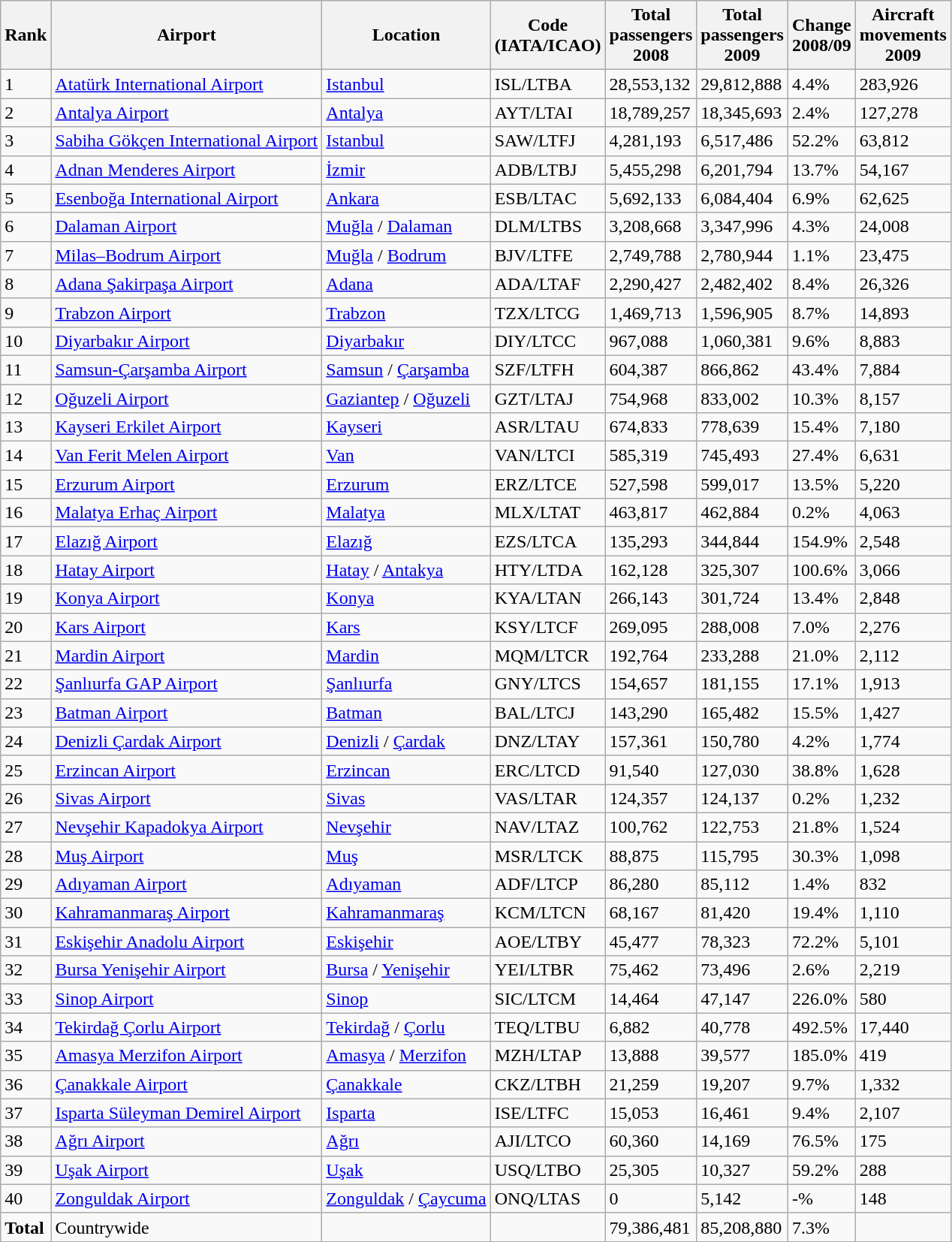<table class="wikitable sortable">
<tr>
<th>Rank</th>
<th>Airport</th>
<th>Location</th>
<th>Code<br>(IATA/ICAO)</th>
<th>Total<br>passengers<br>2008</th>
<th>Total<br>passengers<br>2009</th>
<th>Change<br>2008/09</th>
<th>Aircraft<br>movements<br>2009</th>
</tr>
<tr>
<td>1</td>
<td><a href='#'>Atatürk International Airport</a></td>
<td><a href='#'>Istanbul</a></td>
<td>ISL/LTBA</td>
<td>28,553,132</td>
<td>29,812,888</td>
<td>4.4%</td>
<td>283,926</td>
</tr>
<tr>
<td>2</td>
<td><a href='#'>Antalya Airport</a></td>
<td><a href='#'>Antalya</a></td>
<td>AYT/LTAI</td>
<td>18,789,257</td>
<td>18,345,693</td>
<td>2.4%</td>
<td>127,278</td>
</tr>
<tr>
<td>3</td>
<td><a href='#'>Sabiha Gökçen International Airport</a></td>
<td><a href='#'>Istanbul</a></td>
<td>SAW/LTFJ</td>
<td>4,281,193</td>
<td>6,517,486</td>
<td>52.2%</td>
<td>63,812</td>
</tr>
<tr>
<td>4</td>
<td><a href='#'>Adnan Menderes Airport</a></td>
<td><a href='#'>İzmir</a></td>
<td>ADB/LTBJ</td>
<td>5,455,298</td>
<td>6,201,794</td>
<td>13.7%</td>
<td>54,167</td>
</tr>
<tr>
<td>5</td>
<td><a href='#'>Esenboğa International Airport</a></td>
<td><a href='#'>Ankara</a></td>
<td>ESB/LTAC</td>
<td>5,692,133</td>
<td>6,084,404</td>
<td>6.9%</td>
<td>62,625</td>
</tr>
<tr>
<td>6</td>
<td><a href='#'>Dalaman Airport</a></td>
<td><a href='#'>Muğla</a> / <a href='#'>Dalaman</a></td>
<td>DLM/LTBS</td>
<td>3,208,668</td>
<td>3,347,996</td>
<td>4.3%</td>
<td>24,008</td>
</tr>
<tr>
<td>7</td>
<td><a href='#'>Milas–Bodrum Airport</a></td>
<td><a href='#'>Muğla</a> / <a href='#'>Bodrum</a></td>
<td>BJV/LTFE</td>
<td>2,749,788</td>
<td>2,780,944</td>
<td>1.1%</td>
<td>23,475</td>
</tr>
<tr>
<td>8</td>
<td><a href='#'>Adana Şakirpaşa Airport</a></td>
<td><a href='#'>Adana</a></td>
<td>ADA/LTAF</td>
<td>2,290,427</td>
<td>2,482,402</td>
<td>8.4%</td>
<td>26,326</td>
</tr>
<tr>
<td>9</td>
<td><a href='#'>Trabzon Airport</a></td>
<td><a href='#'>Trabzon</a></td>
<td>TZX/LTCG</td>
<td>1,469,713</td>
<td>1,596,905</td>
<td>8.7%</td>
<td>14,893</td>
</tr>
<tr>
<td>10</td>
<td><a href='#'>Diyarbakır Airport</a></td>
<td><a href='#'>Diyarbakır</a></td>
<td>DIY/LTCC</td>
<td>967,088</td>
<td>1,060,381</td>
<td>9.6%</td>
<td>8,883</td>
</tr>
<tr>
<td>11</td>
<td><a href='#'>Samsun-Çarşamba Airport</a></td>
<td><a href='#'>Samsun</a> / <a href='#'>Çarşamba</a></td>
<td>SZF/LTFH</td>
<td>604,387</td>
<td>866,862</td>
<td>43.4%</td>
<td>7,884</td>
</tr>
<tr>
<td>12</td>
<td><a href='#'>Oğuzeli Airport</a></td>
<td><a href='#'>Gaziantep</a> / <a href='#'>Oğuzeli</a></td>
<td>GZT/LTAJ</td>
<td>754,968</td>
<td>833,002</td>
<td>10.3%</td>
<td>8,157</td>
</tr>
<tr>
<td>13</td>
<td><a href='#'>Kayseri Erkilet Airport</a></td>
<td><a href='#'>Kayseri</a></td>
<td>ASR/LTAU</td>
<td>674,833</td>
<td>778,639</td>
<td>15.4%</td>
<td>7,180</td>
</tr>
<tr>
<td>14</td>
<td><a href='#'>Van Ferit Melen Airport</a></td>
<td><a href='#'>Van</a></td>
<td>VAN/LTCI</td>
<td>585,319</td>
<td>745,493</td>
<td>27.4%</td>
<td>6,631</td>
</tr>
<tr>
<td>15</td>
<td><a href='#'>Erzurum Airport</a></td>
<td><a href='#'>Erzurum</a></td>
<td>ERZ/LTCE</td>
<td>527,598</td>
<td>599,017</td>
<td>13.5%</td>
<td>5,220</td>
</tr>
<tr>
<td>16</td>
<td><a href='#'>Malatya Erhaç Airport</a></td>
<td><a href='#'>Malatya</a></td>
<td>MLX/LTAT</td>
<td>463,817</td>
<td>462,884</td>
<td>0.2%</td>
<td>4,063</td>
</tr>
<tr>
<td>17</td>
<td><a href='#'>Elazığ Airport</a></td>
<td><a href='#'>Elazığ</a></td>
<td>EZS/LTCA</td>
<td>135,293</td>
<td>344,844</td>
<td>154.9%</td>
<td>2,548</td>
</tr>
<tr>
<td>18</td>
<td><a href='#'>Hatay Airport</a></td>
<td><a href='#'>Hatay</a> / <a href='#'>Antakya</a></td>
<td>HTY/LTDA</td>
<td>162,128</td>
<td>325,307</td>
<td>100.6%</td>
<td>3,066</td>
</tr>
<tr>
<td>19</td>
<td><a href='#'>Konya Airport</a></td>
<td><a href='#'>Konya</a></td>
<td>KYA/LTAN</td>
<td>266,143</td>
<td>301,724</td>
<td>13.4%</td>
<td>2,848</td>
</tr>
<tr>
<td>20</td>
<td><a href='#'>Kars Airport</a></td>
<td><a href='#'>Kars</a></td>
<td>KSY/LTCF</td>
<td>269,095</td>
<td>288,008</td>
<td>7.0%</td>
<td>2,276</td>
</tr>
<tr>
<td>21</td>
<td><a href='#'>Mardin Airport</a></td>
<td><a href='#'>Mardin</a></td>
<td>MQM/LTCR</td>
<td>192,764</td>
<td>233,288</td>
<td>21.0%</td>
<td>2,112</td>
</tr>
<tr>
<td>22</td>
<td><a href='#'>Şanlıurfa GAP Airport</a></td>
<td><a href='#'>Şanlıurfa</a></td>
<td>GNY/LTCS</td>
<td>154,657</td>
<td>181,155</td>
<td>17.1%</td>
<td>1,913</td>
</tr>
<tr>
<td>23</td>
<td><a href='#'>Batman Airport</a></td>
<td><a href='#'>Batman</a></td>
<td>BAL/LTCJ</td>
<td>143,290</td>
<td>165,482</td>
<td>15.5%</td>
<td>1,427</td>
</tr>
<tr>
<td>24</td>
<td><a href='#'>Denizli Çardak Airport</a></td>
<td><a href='#'>Denizli</a> / <a href='#'>Çardak</a></td>
<td>DNZ/LTAY</td>
<td>157,361</td>
<td>150,780</td>
<td>4.2%</td>
<td>1,774</td>
</tr>
<tr>
<td>25</td>
<td><a href='#'>Erzincan Airport</a></td>
<td><a href='#'>Erzincan</a></td>
<td>ERC/LTCD</td>
<td>91,540</td>
<td>127,030</td>
<td>38.8%</td>
<td>1,628</td>
</tr>
<tr>
<td>26</td>
<td><a href='#'>Sivas Airport</a></td>
<td><a href='#'>Sivas</a></td>
<td>VAS/LTAR</td>
<td>124,357</td>
<td>124,137</td>
<td>0.2%</td>
<td>1,232</td>
</tr>
<tr>
<td>27</td>
<td><a href='#'>Nevşehir Kapadokya Airport</a></td>
<td><a href='#'>Nevşehir</a></td>
<td>NAV/LTAZ</td>
<td>100,762</td>
<td>122,753</td>
<td>21.8%</td>
<td>1,524</td>
</tr>
<tr>
<td>28</td>
<td><a href='#'>Muş Airport</a></td>
<td><a href='#'>Muş</a></td>
<td>MSR/LTCK</td>
<td>88,875</td>
<td>115,795</td>
<td>30.3%</td>
<td>1,098</td>
</tr>
<tr>
<td>29</td>
<td><a href='#'>Adıyaman Airport</a></td>
<td><a href='#'>Adıyaman</a></td>
<td>ADF/LTCP</td>
<td>86,280</td>
<td>85,112</td>
<td>1.4%</td>
<td>832</td>
</tr>
<tr>
<td>30</td>
<td><a href='#'>Kahramanmaraş Airport</a></td>
<td><a href='#'>Kahramanmaraş</a></td>
<td>KCM/LTCN</td>
<td>68,167</td>
<td>81,420</td>
<td>19.4%</td>
<td>1,110</td>
</tr>
<tr>
<td>31</td>
<td><a href='#'>Eskişehir Anadolu Airport</a></td>
<td><a href='#'>Eskişehir</a></td>
<td>AOE/LTBY</td>
<td>45,477</td>
<td>78,323</td>
<td>72.2%</td>
<td>5,101</td>
</tr>
<tr>
<td>32</td>
<td><a href='#'>Bursa Yenişehir Airport</a></td>
<td><a href='#'>Bursa</a> / <a href='#'>Yenişehir</a></td>
<td>YEI/LTBR</td>
<td>75,462</td>
<td>73,496</td>
<td>2.6%</td>
<td>2,219</td>
</tr>
<tr>
<td>33</td>
<td><a href='#'>Sinop Airport</a></td>
<td><a href='#'>Sinop</a></td>
<td>SIC/LTCM</td>
<td>14,464</td>
<td>47,147</td>
<td>226.0%</td>
<td>580</td>
</tr>
<tr>
<td>34</td>
<td><a href='#'>Tekirdağ Çorlu Airport</a></td>
<td><a href='#'>Tekirdağ</a> / <a href='#'>Çorlu</a></td>
<td>TEQ/LTBU</td>
<td>6,882</td>
<td>40,778</td>
<td>492.5%</td>
<td>17,440</td>
</tr>
<tr>
<td>35</td>
<td><a href='#'>Amasya Merzifon Airport</a></td>
<td><a href='#'>Amasya</a> / <a href='#'>Merzifon</a></td>
<td>MZH/LTAP</td>
<td>13,888</td>
<td>39,577</td>
<td>185.0%</td>
<td>419</td>
</tr>
<tr>
<td>36</td>
<td><a href='#'>Çanakkale Airport</a></td>
<td><a href='#'>Çanakkale</a></td>
<td>CKZ/LTBH</td>
<td>21,259</td>
<td>19,207</td>
<td>9.7%</td>
<td>1,332</td>
</tr>
<tr>
<td>37</td>
<td><a href='#'>Isparta Süleyman Demirel Airport</a></td>
<td><a href='#'>Isparta</a></td>
<td>ISE/LTFC</td>
<td>15,053</td>
<td>16,461</td>
<td>9.4%</td>
<td>2,107</td>
</tr>
<tr>
<td>38</td>
<td><a href='#'>Ağrı Airport</a></td>
<td><a href='#'>Ağrı</a></td>
<td>AJI/LTCO</td>
<td>60,360</td>
<td>14,169</td>
<td>76.5%</td>
<td>175</td>
</tr>
<tr>
<td>39</td>
<td><a href='#'>Uşak Airport</a></td>
<td><a href='#'>Uşak</a></td>
<td>USQ/LTBO</td>
<td>25,305</td>
<td>10,327</td>
<td>59.2%</td>
<td>288</td>
</tr>
<tr>
<td>40</td>
<td><a href='#'>Zonguldak Airport</a></td>
<td><a href='#'>Zonguldak</a> / <a href='#'>Çaycuma</a></td>
<td>ONQ/LTAS</td>
<td>0</td>
<td>5,142</td>
<td>-%</td>
<td>148</td>
</tr>
<tr>
<td><strong>Total</strong></td>
<td>Countrywide</td>
<td></td>
<td></td>
<td>79,386,481</td>
<td>85,208,880</td>
<td>7.3%</td>
<td></td>
</tr>
</table>
